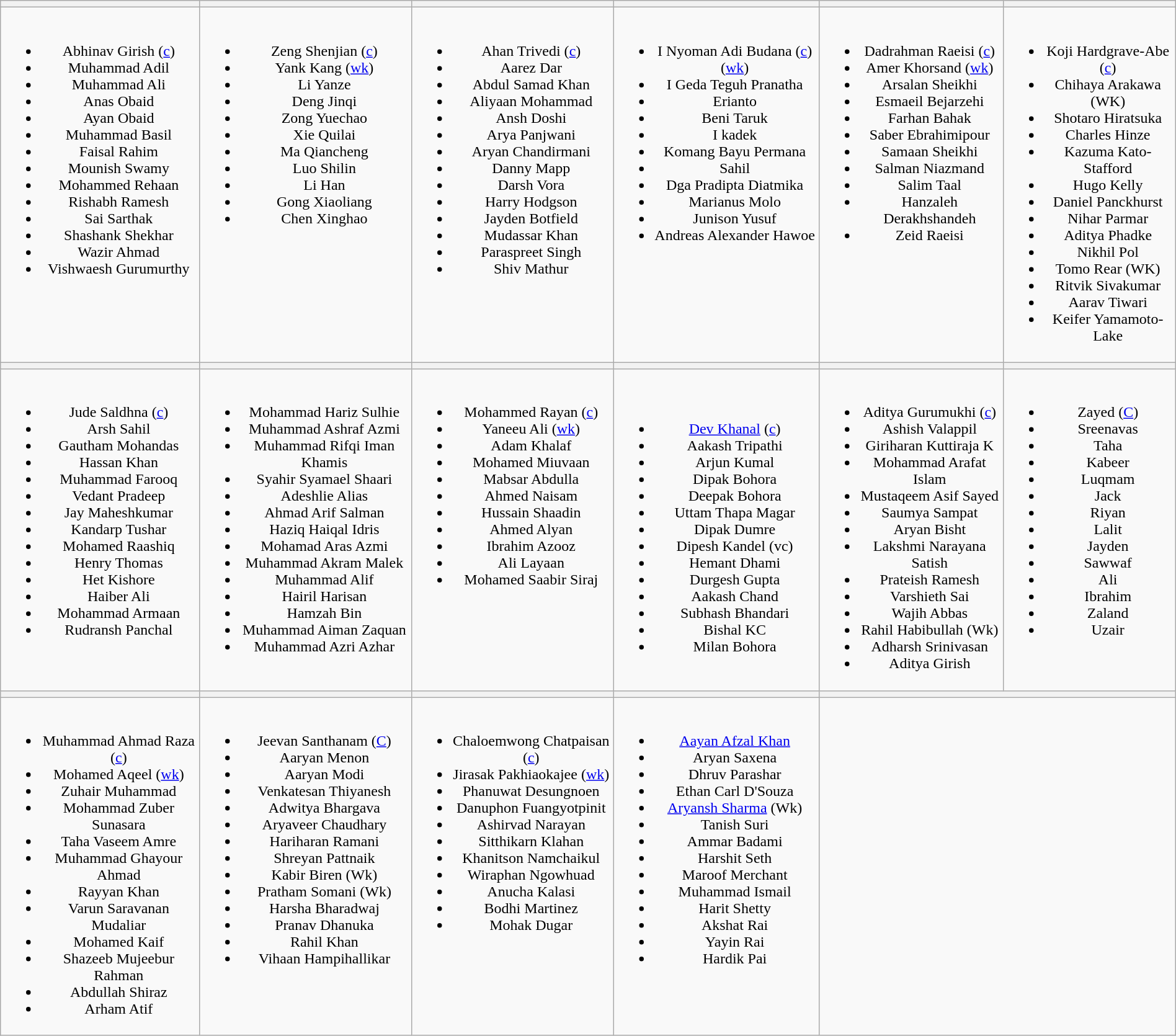<table class="wikitable" style="text-align:center; margin:auto">
<tr>
<th></th>
<th></th>
<th></th>
<th></th>
<th></th>
<th></th>
</tr>
<tr>
<td valign="top"><br><ul><li>Abhinav Girish (<a href='#'>c</a>)</li><li>Muhammad Adil</li><li>Muhammad Ali</li><li>Anas Obaid</li><li>Ayan Obaid</li><li>Muhammad Basil</li><li>Faisal Rahim</li><li>Mounish Swamy</li><li>Mohammed Rehaan</li><li>Rishabh Ramesh</li><li>Sai Sarthak</li><li>Shashank Shekhar</li><li>Wazir Ahmad</li><li>Vishwaesh Gurumurthy</li></ul></td>
<td valign="top"><br><ul><li>Zeng Shenjian (<a href='#'>c</a>)</li><li>Yank Kang (<a href='#'>wk</a>)</li><li>Li Yanze</li><li>Deng Jinqi</li><li>Zong Yuechao</li><li>Xie Quilai</li><li>Ma Qiancheng</li><li>Luo Shilin</li><li>Li Han</li><li>Gong Xiaoliang</li><li>Chen Xinghao</li></ul></td>
<td valign="top"><br><ul><li>Ahan Trivedi (<a href='#'>c</a>)</li><li>Aarez Dar</li><li>Abdul Samad Khan</li><li>Aliyaan Mohammad</li><li>Ansh Doshi</li><li>Arya Panjwani</li><li>Aryan Chandirmani</li><li>Danny Mapp</li><li>Darsh Vora</li><li>Harry Hodgson</li><li>Jayden Botfield</li><li>Mudassar Khan</li><li>Paraspreet Singh</li><li>Shiv Mathur</li></ul></td>
<td valign="top"><br><ul><li>I Nyoman Adi Budana (<a href='#'>c</a>) (<a href='#'>wk</a>)</li><li>I Geda Teguh Pranatha</li><li>Erianto</li><li>Beni Taruk</li><li>I kadek</li><li>Komang Bayu Permana</li><li>Sahil</li><li>Dga Pradipta Diatmika</li><li>Marianus Molo</li><li>Junison Yusuf</li><li>Andreas Alexander Hawoe</li></ul></td>
<td valign="top"><br><ul><li>Dadrahman Raeisi (<a href='#'>c</a>)</li><li>Amer Khorsand (<a href='#'>wk</a>)</li><li>Arsalan Sheikhi</li><li>Esmaeil Bejarzehi</li><li>Farhan Bahak</li><li>Saber Ebrahimipour</li><li>Samaan Sheikhi</li><li>Salman Niazmand</li><li>Salim Taal</li><li>Hanzaleh Derakhshandeh</li><li>Zeid Raeisi</li></ul></td>
<td valign="top"><br><ul><li>Koji Hardgrave-Abe (<a href='#'>c</a>)</li><li>Chihaya Arakawa (WK)</li><li>Shotaro Hiratsuka</li><li>Charles Hinze</li><li>Kazuma Kato-Stafford</li><li>Hugo Kelly</li><li>Daniel Panckhurst</li><li>Nihar Parmar</li><li>Aditya Phadke</li><li>Nikhil Pol</li><li>Tomo Rear (WK)</li><li>Ritvik Sivakumar</li><li>Aarav Tiwari</li><li>Keifer Yamamoto-Lake</li></ul></td>
</tr>
<tr>
<th></th>
<th></th>
<th></th>
<th> </th>
<th></th>
<th></th>
</tr>
<tr>
<td valign="top"><br><ul><li>Jude Saldhna (<a href='#'>c</a>)</li><li>Arsh Sahil</li><li>Gautham Mohandas</li><li>Hassan Khan</li><li>Muhammad Farooq</li><li>Vedant Pradeep</li><li>Jay Maheshkumar</li><li>Kandarp Tushar</li><li>Mohamed Raashiq</li><li>Henry Thomas</li><li>Het Kishore</li><li>Haiber Ali</li><li>Mohammad Armaan</li><li>Rudransh Panchal</li></ul></td>
<td valign="top"><br><ul><li>Mohammad Hariz Sulhie</li><li>Muhammad Ashraf Azmi</li><li>Muhammad Rifqi Iman Khamis</li><li>Syahir Syamael Shaari</li><li>Adeshlie Alias</li><li>Ahmad Arif Salman</li><li>Haziq Haiqal Idris</li><li>Mohamad Aras Azmi</li><li>Muhammad Akram Malek</li><li>Muhammad Alif</li><li>Hairil Harisan</li><li>Hamzah Bin</li><li>Muhammad Aiman Zaquan</li><li>Muhammad Azri Azhar</li></ul></td>
<td valign="top"><br><ul><li>Mohammed Rayan (<a href='#'>c</a>)</li><li>Yaneeu Ali (<a href='#'>wk</a>)</li><li>Adam Khalaf</li><li>Mohamed Miuvaan</li><li>Mabsar Abdulla</li><li>Ahmed Naisam</li><li>Hussain Shaadin</li><li>Ahmed Alyan</li><li>Ibrahim Azooz</li><li>Ali Layaan</li><li>Mohamed Saabir Siraj</li></ul></td>
<td><br><ul><li><a href='#'>Dev Khanal</a> (<a href='#'>c</a>)</li><li>Aakash Tripathi</li><li>Arjun Kumal</li><li>Dipak Bohora</li><li>Deepak Bohora</li><li>Uttam Thapa Magar</li><li>Dipak Dumre</li><li>Dipesh Kandel (vc)</li><li>Hemant Dhami</li><li>Durgesh Gupta</li><li>Aakash Chand</li><li>Subhash Bhandari</li><li>Bishal KC</li><li>Milan Bohora</li></ul></td>
<td valign="top"><br><ul><li>Aditya Gurumukhi (<a href='#'>c</a>)</li><li>Ashish Valappil</li><li>Giriharan Kuttiraja K</li><li>Mohammad Arafat Islam</li><li>Mustaqeem Asif Sayed</li><li>Saumya Sampat</li><li>Aryan Bisht</li><li>Lakshmi Narayana Satish</li><li>Prateish Ramesh</li><li>Varshieth Sai</li><li>Wajih Abbas</li><li>Rahil Habibullah (Wk)</li><li>Adharsh Srinivasan</li><li>Aditya Girish</li></ul></td>
<td valign="top"><br><ul><li>Zayed (<a href='#'>C</a>)</li><li>Sreenavas</li><li>Taha</li><li>Kabeer</li><li>Luqmam</li><li>Jack</li><li>Riyan</li><li>Lalit</li><li>Jayden</li><li>Sawwaf</li><li>Ali</li><li>Ibrahim</li><li>Zaland</li><li>Uzair</li></ul></td>
</tr>
<tr>
<th></th>
<th></th>
<th></th>
<th></th>
<th colspan="2"></th>
</tr>
<tr>
<td valign="top"><br><ul><li>Muhammad Ahmad Raza (<a href='#'>c</a>)</li><li>Mohamed Aqeel (<a href='#'>wk</a>)</li><li>Zuhair Muhammad</li><li>Mohammad Zuber Sunasara</li><li>Taha Vaseem Amre</li><li>Muhammad Ghayour Ahmad</li><li>Rayyan Khan</li><li>Varun Saravanan Mudaliar</li><li>Mohamed Kaif</li><li>Shazeeb Mujeebur Rahman</li><li>Abdullah Shiraz</li><li>Arham Atif</li></ul></td>
<td valign="top"><br><ul><li>Jeevan Santhanam (<a href='#'>C</a>)</li><li>Aaryan Menon</li><li>Aaryan Modi</li><li>Venkatesan Thiyanesh</li><li>Adwitya Bhargava</li><li>Aryaveer Chaudhary</li><li>Hariharan Ramani</li><li>Shreyan Pattnaik</li><li>Kabir Biren (Wk)</li><li>Pratham Somani (Wk)</li><li>Harsha Bharadwaj</li><li>Pranav Dhanuka</li><li>Rahil Khan</li><li>Vihaan Hampihallikar</li></ul></td>
<td valign="top"><br><ul><li>Chaloemwong Chatpaisan (<a href='#'>c</a>)</li><li>Jirasak Pakhiaokajee (<a href='#'>wk</a>)</li><li>Phanuwat Desungnoen</li><li>Danuphon Fuangyotpinit</li><li>Ashirvad Narayan</li><li>Sitthikarn Klahan</li><li>Khanitson Namchaikul</li><li>Wiraphan Ngowhuad</li><li>Anucha Kalasi</li><li>Bodhi Martinez</li><li>Mohak Dugar</li></ul></td>
<td valign="top"><br><ul><li><a href='#'>Aayan Afzal Khan</a></li><li>Aryan Saxena</li><li>Dhruv Parashar</li><li>Ethan Carl D'Souza</li><li><a href='#'>Aryansh Sharma</a> (Wk)</li><li>Tanish Suri</li><li>Ammar Badami</li><li>Harshit Seth</li><li>Maroof Merchant</li><li>Muhammad Ismail</li><li>Harit Shetty</li><li>Akshat Rai</li><li>Yayin Rai</li><li>Hardik Pai</li></ul></td>
</tr>
</table>
